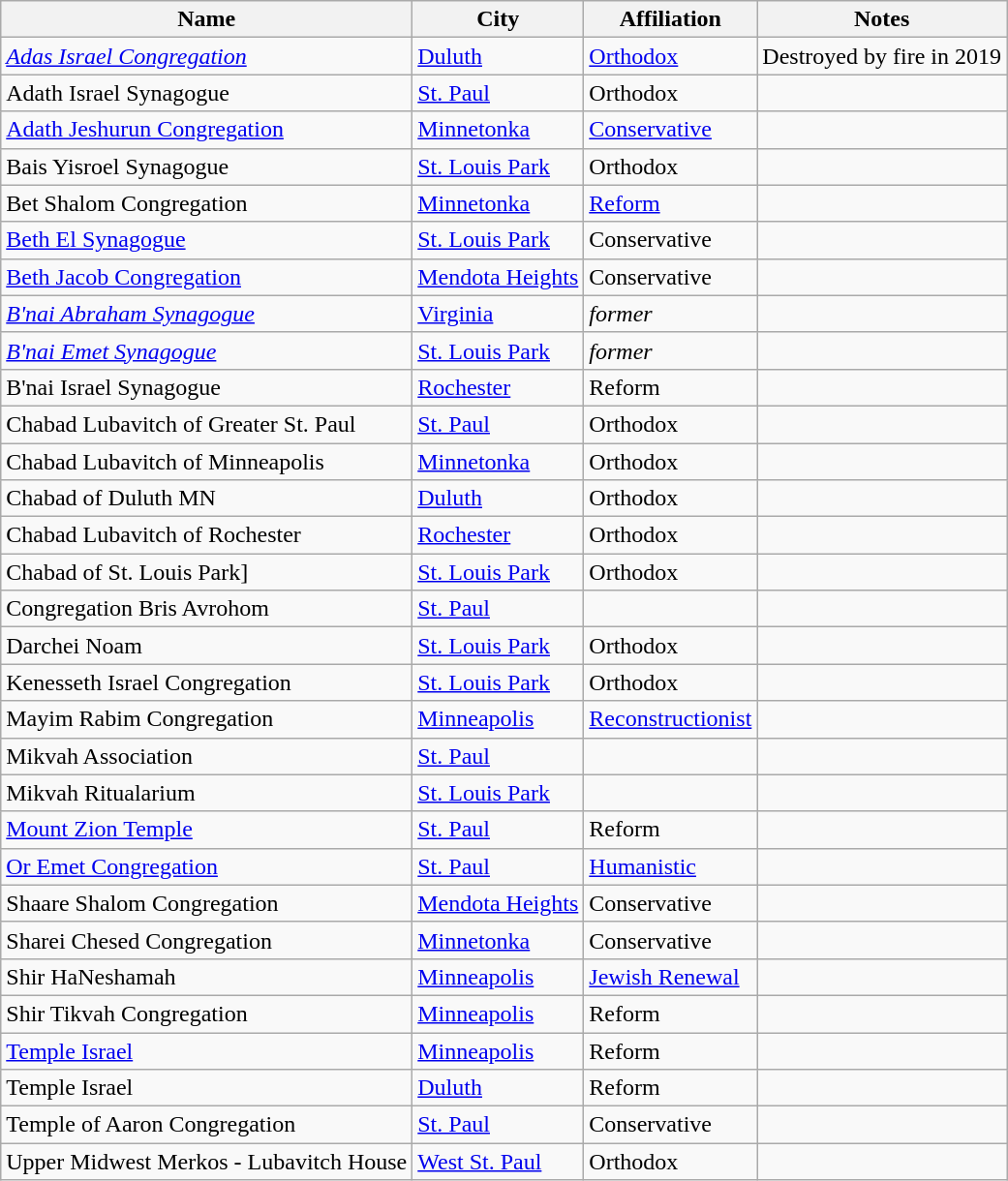<table class="wikitable sortable">
<tr>
<th>Name</th>
<th>City</th>
<th>Affiliation</th>
<th>Notes</th>
</tr>
<tr>
<td><em><a href='#'>Adas Israel Congregation</a></em></td>
<td><a href='#'>Duluth</a></td>
<td><a href='#'>Orthodox</a></td>
<td>Destroyed by fire in 2019</td>
</tr>
<tr>
<td>Adath Israel Synagogue</td>
<td><a href='#'>St. Paul</a></td>
<td>Orthodox</td>
<td></td>
</tr>
<tr>
<td><a href='#'>Adath Jeshurun Congregation</a></td>
<td><a href='#'>Minnetonka</a></td>
<td><a href='#'>Conservative</a></td>
<td></td>
</tr>
<tr>
<td>Bais Yisroel Synagogue</td>
<td><a href='#'>St. Louis Park</a></td>
<td>Orthodox</td>
<td></td>
</tr>
<tr>
<td>Bet Shalom Congregation</td>
<td><a href='#'>Minnetonka</a></td>
<td><a href='#'>Reform</a></td>
<td></td>
</tr>
<tr>
<td><a href='#'>Beth El Synagogue</a></td>
<td><a href='#'>St. Louis Park</a></td>
<td>Conservative</td>
<td></td>
</tr>
<tr>
<td><a href='#'>Beth Jacob Congregation</a></td>
<td><a href='#'>Mendota Heights</a></td>
<td>Conservative</td>
<td></td>
</tr>
<tr>
<td><em><a href='#'>B'nai Abraham Synagogue</a></em></td>
<td><a href='#'>Virginia</a></td>
<td><em>former</em></td>
<td></td>
</tr>
<tr>
<td><em><a href='#'>B'nai Emet Synagogue</a></em></td>
<td><a href='#'>St. Louis Park</a></td>
<td><em>former</em></td>
<td></td>
</tr>
<tr>
<td>B'nai Israel Synagogue</td>
<td><a href='#'>Rochester</a></td>
<td>Reform</td>
<td></td>
</tr>
<tr>
<td>Chabad Lubavitch of Greater St. Paul</td>
<td><a href='#'>St. Paul</a></td>
<td>Orthodox</td>
<td></td>
</tr>
<tr>
<td>Chabad Lubavitch of Minneapolis</td>
<td><a href='#'>Minnetonka</a></td>
<td>Orthodox</td>
<td></td>
</tr>
<tr>
<td>Chabad of Duluth MN</td>
<td><a href='#'>Duluth</a></td>
<td>Orthodox</td>
<td></td>
</tr>
<tr>
<td>Chabad Lubavitch of Rochester</td>
<td><a href='#'>Rochester</a></td>
<td>Orthodox</td>
<td></td>
</tr>
<tr>
<td>Chabad of St. Louis Park]</td>
<td><a href='#'>St. Louis Park</a></td>
<td>Orthodox</td>
<td></td>
</tr>
<tr>
<td>Congregation Bris Avrohom</td>
<td><a href='#'>St. Paul</a></td>
<td></td>
<td></td>
</tr>
<tr>
<td>Darchei Noam</td>
<td><a href='#'>St. Louis Park</a></td>
<td>Orthodox</td>
<td></td>
</tr>
<tr>
<td>Kenesseth Israel Congregation</td>
<td><a href='#'>St. Louis Park</a></td>
<td>Orthodox</td>
<td></td>
</tr>
<tr>
<td>Mayim Rabim Congregation</td>
<td><a href='#'>Minneapolis</a></td>
<td><a href='#'>Reconstructionist</a></td>
<td></td>
</tr>
<tr>
<td>Mikvah Association</td>
<td><a href='#'>St. Paul</a></td>
<td></td>
<td></td>
</tr>
<tr>
<td>Mikvah Ritualarium</td>
<td><a href='#'>St. Louis Park</a></td>
<td></td>
<td></td>
</tr>
<tr>
<td><a href='#'>Mount Zion Temple</a></td>
<td><a href='#'>St. Paul</a></td>
<td>Reform</td>
<td></td>
</tr>
<tr>
<td><a href='#'>Or Emet Congregation</a></td>
<td><a href='#'>St. Paul</a></td>
<td><a href='#'>Humanistic</a></td>
<td></td>
</tr>
<tr>
<td>Shaare Shalom Congregation</td>
<td><a href='#'>Mendota Heights</a></td>
<td>Conservative</td>
<td></td>
</tr>
<tr>
<td>Sharei Chesed Congregation</td>
<td><a href='#'>Minnetonka</a></td>
<td>Conservative</td>
<td></td>
</tr>
<tr>
<td>Shir HaNeshamah</td>
<td><a href='#'>Minneapolis</a></td>
<td><a href='#'>Jewish Renewal</a></td>
<td></td>
</tr>
<tr>
<td>Shir Tikvah Congregation</td>
<td><a href='#'>Minneapolis</a></td>
<td>Reform</td>
<td></td>
</tr>
<tr>
<td><a href='#'>Temple Israel</a></td>
<td><a href='#'>Minneapolis</a></td>
<td>Reform</td>
<td></td>
</tr>
<tr>
<td>Temple Israel</td>
<td><a href='#'>Duluth</a></td>
<td>Reform</td>
<td></td>
</tr>
<tr>
<td>Temple of Aaron Congregation</td>
<td><a href='#'>St. Paul</a></td>
<td>Conservative</td>
<td></td>
</tr>
<tr>
<td>Upper Midwest Merkos - Lubavitch House</td>
<td><a href='#'>West St. Paul</a></td>
<td>Orthodox</td>
<td></td>
</tr>
</table>
